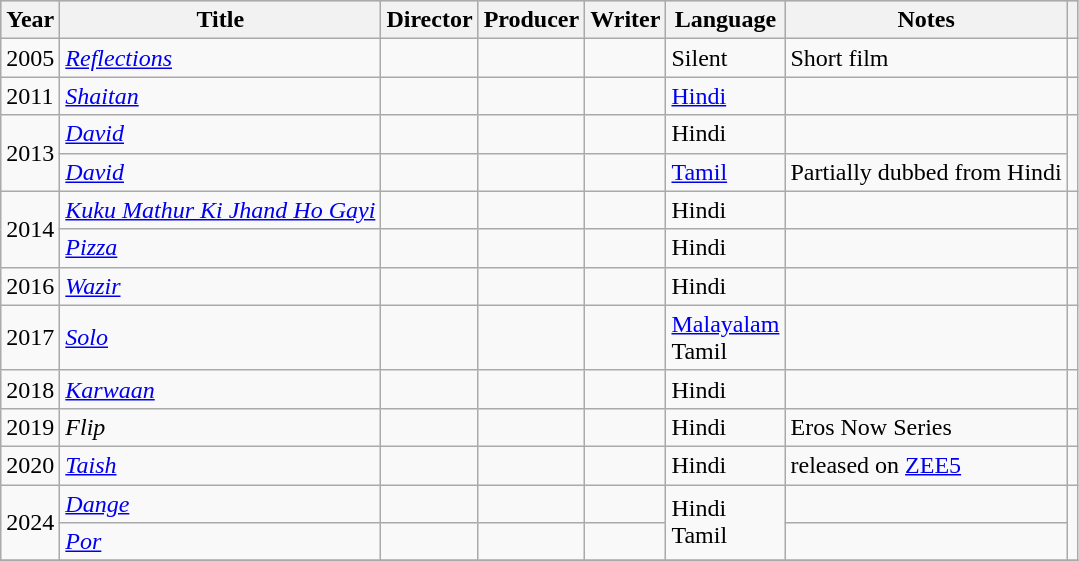<table class="wikitable sortable">
<tr style="background:#CCCCCC; text-align:center;">
<th scope="col">Year</th>
<th scope="col">Title</th>
<th scope="col">Director</th>
<th scope="col">Producer</th>
<th scope="col">Writer</th>
<th scope="col">Language</th>
<th scope="col" class="unsortable">Notes</th>
<th scope="col" class="unsortable"></th>
</tr>
<tr>
<td>2005</td>
<td><em><a href='#'>Reflections</a></em></td>
<td></td>
<td></td>
<td></td>
<td>Silent</td>
<td>Short film</td>
<td></td>
</tr>
<tr>
<td>2011</td>
<td><em><a href='#'>Shaitan</a></em></td>
<td></td>
<td></td>
<td></td>
<td><a href='#'>Hindi</a></td>
<td></td>
<td></td>
</tr>
<tr>
<td rowspan="2">2013</td>
<td><em><a href='#'>David</a></em></td>
<td></td>
<td></td>
<td></td>
<td>Hindi</td>
<td></td>
<td rowspan="2"></td>
</tr>
<tr>
<td><em><a href='#'>David</a></em></td>
<td></td>
<td></td>
<td></td>
<td><a href='#'>Tamil</a></td>
<td>Partially dubbed from Hindi</td>
</tr>
<tr>
<td rowspan=2>2014</td>
<td><em><a href='#'>Kuku Mathur Ki Jhand Ho Gayi</a></em></td>
<td></td>
<td></td>
<td></td>
<td>Hindi</td>
<td></td>
<td></td>
</tr>
<tr>
<td><em><a href='#'>Pizza</a></em></td>
<td></td>
<td></td>
<td></td>
<td>Hindi</td>
<td></td>
<td></td>
</tr>
<tr>
<td>2016</td>
<td><em><a href='#'>Wazir</a></em></td>
<td></td>
<td></td>
<td></td>
<td>Hindi</td>
<td></td>
<td></td>
</tr>
<tr>
<td>2017</td>
<td><em><a href='#'>Solo</a></em></td>
<td></td>
<td></td>
<td></td>
<td><a href='#'>Malayalam</a><br>Tamil</td>
<td></td>
<td></td>
</tr>
<tr>
<td>2018</td>
<td><em><a href='#'>Karwaan</a></em></td>
<td></td>
<td></td>
<td></td>
<td>Hindi</td>
<td></td>
<td></td>
</tr>
<tr>
<td>2019</td>
<td><em> Flip</em></td>
<td></td>
<td></td>
<td></td>
<td>Hindi</td>
<td>Eros Now Series</td>
<td></td>
</tr>
<tr>
<td>2020</td>
<td><em><a href='#'>Taish</a></em></td>
<td></td>
<td></td>
<td></td>
<td>Hindi</td>
<td>released on <a href='#'>ZEE5</a></td>
<td></td>
</tr>
<tr>
<td rowspan="2">2024</td>
<td><em><a href='#'>Dange</a></em></td>
<td></td>
<td></td>
<td></td>
<td rowspan="2">Hindi<br>Tamil</td>
<td></td>
<td rowspan="2"></td>
</tr>
<tr>
<td><em><a href='#'>Por</a></em></td>
<td></td>
<td></td>
<td></td>
<td></td>
</tr>
<tr>
</tr>
</table>
